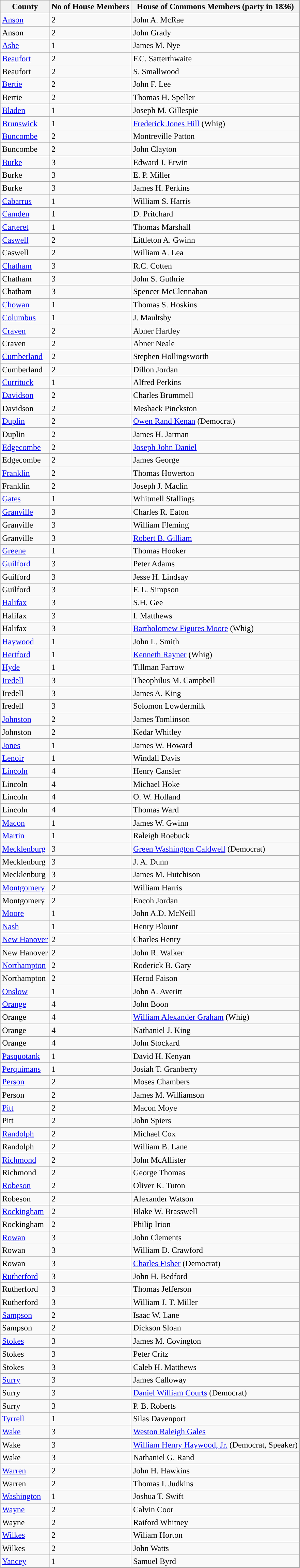<table class="wikitable sortable">
<tr>
<th>County</th>
<th>No of House Members</th>
<th>House of Commons Members (party in 1836)</th>
</tr>
<tr>
<td><a href='#'>Anson</a></td>
<td>2</td>
<td data-sort-value="McRae, John A.">John A. McRae</td>
</tr>
<tr>
<td>Anson</td>
<td>2</td>
<td data-sort-value="Gradey, John">John Grady</td>
</tr>
<tr>
<td><a href='#'>Ashe</a></td>
<td>1</td>
<td data-sort-value="Nye, James M.">James M. Nye</td>
</tr>
<tr>
<td><a href='#'>Beaufort</a></td>
<td>2</td>
<td data-sort-value="Satterthwaite, F.C.">F.C. Satterthwaite</td>
</tr>
<tr>
<td>Beaufort</td>
<td>2</td>
<td data-sort-value="Smallwood, S.">S. Smallwood</td>
</tr>
<tr>
<td><a href='#'>Bertie</a></td>
<td>2</td>
<td data-sort-value="Lee, John F.">John F. Lee</td>
</tr>
<tr>
<td>Bertie</td>
<td>2</td>
<td data-sort-value="Speller, Thomas H.">Thomas H. Speller</td>
</tr>
<tr>
<td><a href='#'>Bladen</a></td>
<td>1</td>
<td data-sort-value="Gillespie, Joseph M.">Joseph M. Gillespie</td>
</tr>
<tr>
<td><a href='#'>Brunswick</a></td>
<td>1</td>
<td data-sort-value="Hill, Frederick Jones"><a href='#'>Frederick Jones Hill</a> (Whig)</td>
</tr>
<tr>
<td><a href='#'>Buncombe</a></td>
<td>2</td>
<td data-sort-value="Patton, Montreville">Montreville Patton</td>
</tr>
<tr>
<td>Buncombe</td>
<td>2</td>
<td data-sort-value="Clayton, John">John Clayton</td>
</tr>
<tr>
<td><a href='#'>Burke</a></td>
<td>3</td>
<td data-sort-value="Erwin, Edward J.">Edward J. Erwin</td>
</tr>
<tr>
<td>Burke</td>
<td>3</td>
<td data-sort-value="Miller, E. P.">E. P. Miller</td>
</tr>
<tr>
<td>Burke</td>
<td>3</td>
<td data-sort-value="Perkins, James H.">James H. Perkins</td>
</tr>
<tr>
<td><a href='#'>Cabarrus</a></td>
<td>1</td>
<td data-sort-value="Harris, William S.">William S. Harris</td>
</tr>
<tr>
<td><a href='#'>Camden</a></td>
<td>1</td>
<td data-sort-value="Prtichard, D.">D. Pritchard</td>
</tr>
<tr>
<td><a href='#'>Carteret</a></td>
<td>1</td>
<td data-sort-value="Marshall, Thomas">Thomas Marshall</td>
</tr>
<tr>
<td><a href='#'>Caswell</a></td>
<td>2</td>
<td data-sort-value="Gwinn, Littleton A.">Littleton A. Gwinn</td>
</tr>
<tr>
<td>Caswell</td>
<td>2</td>
<td data-sort-value="Lee, William A.">William A. Lea</td>
</tr>
<tr>
<td><a href='#'>Chatham</a></td>
<td>3</td>
<td data-sort-value="Cotton, R.C.">R.C. Cotten</td>
</tr>
<tr>
<td>Chatham</td>
<td>3</td>
<td data-sort-value="Guthrie, John S.">John S. Guthrie</td>
</tr>
<tr>
<td>Chatham</td>
<td>3</td>
<td data-sort-value="McClennahan, Spencer">Spencer McClennahan</td>
</tr>
<tr>
<td><a href='#'>Chowan</a></td>
<td>1</td>
<td data-sort-value="Hoskins, Thomas S.">Thomas S. Hoskins</td>
</tr>
<tr>
<td><a href='#'>Columbus</a></td>
<td>1</td>
<td data-sort-value="Maultsby, J.">J. Maultsby</td>
</tr>
<tr>
<td><a href='#'>Craven</a></td>
<td>2</td>
<td data-sort-value="Hartley, Abner">Abner Hartley</td>
</tr>
<tr>
<td>Craven</td>
<td>2</td>
<td data-sort-value="Neale, Abner">Abner Neale</td>
</tr>
<tr>
<td><a href='#'>Cumberland</a></td>
<td>2</td>
<td data-sort-value="Hollngsworth, Stephen">Stephen Hollingsworth</td>
</tr>
<tr>
<td>Cumberland</td>
<td>2</td>
<td data-sort-value="Jordan, Dillon">Dillon Jordan</td>
</tr>
<tr>
<td><a href='#'>Currituck</a></td>
<td>1</td>
<td data-sort-value="Perkins, Alfred">Alfred Perkins</td>
</tr>
<tr>
<td><a href='#'>Davidson</a></td>
<td>2</td>
<td data-sort-value="Brummell, Charles">Charles Brummell</td>
</tr>
<tr>
<td>Davidson</td>
<td>2</td>
<td data-sort-value="Pinckston, Meshack">Meshack Pinckston</td>
</tr>
<tr>
<td><a href='#'>Duplin</a></td>
<td>2</td>
<td data-sort-value="Kenan, Owen Rand"><a href='#'>Owen Rand Kenan</a> (Democrat)</td>
</tr>
<tr>
<td>Duplin</td>
<td>2</td>
<td data-sort-value="Jarman, James H.">James H. Jarman</td>
</tr>
<tr>
<td><a href='#'>Edgecombe</a></td>
<td>2</td>
<td data-sort-value="Daniel, Joseph John"><a href='#'>Joseph John Daniel</a></td>
</tr>
<tr>
<td>Edgecombe</td>
<td>2</td>
<td data-sort-value="George, James">James George</td>
</tr>
<tr>
<td><a href='#'>Franklin</a></td>
<td>2</td>
<td data-sort-value="Howerton, Thomas">Thomas Howerton</td>
</tr>
<tr>
<td>Franklin</td>
<td>2</td>
<td data-sort-value="Maclin, Joseph J.">Joseph J. Maclin</td>
</tr>
<tr>
<td><a href='#'>Gates</a></td>
<td>1</td>
<td data-sort-value="Stallings, Whitmell">Whitmell Stallings</td>
</tr>
<tr>
<td><a href='#'>Granville</a></td>
<td>3</td>
<td data-sort-value="Eaton, Charles R.">Charles R. Eaton</td>
</tr>
<tr>
<td>Granville</td>
<td>3</td>
<td data-sort-value="Fleming, William">William Fleming</td>
</tr>
<tr>
<td>Granville</td>
<td>3</td>
<td data-sort-value="Gilliam, Robert B."><a href='#'>Robert B. Gilliam</a></td>
</tr>
<tr>
<td><a href='#'>Greene</a></td>
<td>1</td>
<td data-sort-value="Hooker, Thomas">Thomas Hooker</td>
</tr>
<tr>
<td><a href='#'>Guilford</a></td>
<td>3</td>
<td data-sort-value="Adams, Peter">Peter Adams</td>
</tr>
<tr>
<td>Guilford</td>
<td>3</td>
<td data-sort-value="Lindsay, Jesse H.">Jesse H. Lindsay</td>
</tr>
<tr>
<td>Guilford</td>
<td>3</td>
<td data-sort-value="Simpson, F.L.">F. L. Simpson</td>
</tr>
<tr>
<td><a href='#'>Halifax</a></td>
<td>3</td>
<td data-sort-value="Gee, S. H.">S.H. Gee</td>
</tr>
<tr>
<td>Halifax</td>
<td>3</td>
<td data-sort-value="Matthews, I.">I. Matthews</td>
</tr>
<tr>
<td>Halifax</td>
<td>3</td>
<td data-sort-value="Moore, Bartholomew Figures"><a href='#'>Bartholomew Figures Moore</a> (Whig)</td>
</tr>
<tr>
<td><a href='#'>Haywood</a></td>
<td>1</td>
<td data-sort-value="Smith, John L.">John L. Smith</td>
</tr>
<tr>
<td><a href='#'>Hertford</a></td>
<td>1</td>
<td data-sort-value="Rayner, Kenneth"><a href='#'>Kenneth Rayner</a> (Whig)</td>
</tr>
<tr>
<td><a href='#'>Hyde</a></td>
<td>1</td>
<td data-sort-value="Farrow, Tillman">Tillman Farrow</td>
</tr>
<tr>
<td><a href='#'>Iredell</a></td>
<td>3</td>
<td data-sort-value="Campbell, Theophilus">Theophilus M. Campbell</td>
</tr>
<tr>
<td>Iredell</td>
<td>3</td>
<td data-sort-value="King, James A.">James A. King</td>
</tr>
<tr>
<td>Iredell</td>
<td>3</td>
<td data-sort-value="Lowdermilk, Solomon">Solomon Lowdermilk</td>
</tr>
<tr>
<td><a href='#'>Johnston</a></td>
<td>2</td>
<td data-sort-value="Tomlinson, James">James Tomlinson</td>
</tr>
<tr>
<td>Johnston</td>
<td>2</td>
<td data-sort-value="Whitley, Kedar">Kedar Whitley</td>
</tr>
<tr>
<td><a href='#'>Jones</a></td>
<td>1</td>
<td data-sort-value="Howard, James W.">James W. Howard</td>
</tr>
<tr>
<td><a href='#'>Lenoir</a></td>
<td>1</td>
<td data-sort-value="Davis, Windall">Windall Davis</td>
</tr>
<tr>
<td><a href='#'>Lincoln</a></td>
<td>4</td>
<td data-sort-value="Cansler, Henry">Henry Cansler</td>
</tr>
<tr>
<td>Lincoln</td>
<td>4</td>
<td data-sort-value="Hoke, Michael">Michael Hoke</td>
</tr>
<tr>
<td>Lincoln</td>
<td>4</td>
<td data-sort-value="Holland, O. W.">O. W. Holland</td>
</tr>
<tr>
<td>Lincoln</td>
<td>4</td>
<td data-sort-value="Ward, Thomas">Thomas Ward</td>
</tr>
<tr>
<td><a href='#'>Macon</a></td>
<td>1</td>
<td data-sort-value="Gwinn, James W.">James W. Gwinn</td>
</tr>
<tr>
<td><a href='#'>Martin</a></td>
<td>1</td>
<td data-sort-value="Roebuck, Raleigh">Raleigh Roebuck</td>
</tr>
<tr>
<td><a href='#'>Mecklenburg</a></td>
<td>3</td>
<td data-sort-value="Caldwell, Greene Washington"><a href='#'>Green Washington Caldwell</a> (Democrat)</td>
</tr>
<tr>
<td>Mecklenburg</td>
<td>3</td>
<td data-sort-value="Dunn, J. A.">J. A. Dunn</td>
</tr>
<tr>
<td>Mecklenburg</td>
<td>3</td>
<td data-sort-value="Hutchison, James M.">James M. Hutchison</td>
</tr>
<tr>
<td><a href='#'>Montgomery</a></td>
<td>2</td>
<td data-sort-value="Harris, William">William Harris</td>
</tr>
<tr>
<td>Montgomery</td>
<td>2</td>
<td data-sort-value="Jordan, Enoch">Encoh Jordan</td>
</tr>
<tr>
<td><a href='#'>Moore</a></td>
<td>1</td>
<td data-sort-value="McNeill, John A. D.">John A.D. McNeill</td>
</tr>
<tr>
<td><a href='#'>Nash</a></td>
<td>1</td>
<td data-sort-value="Blount, Henry">Henry Blount</td>
</tr>
<tr>
<td><a href='#'>New Hanover</a></td>
<td>2</td>
<td data-sort-value="Henry, Charles">Charles Henry</td>
</tr>
<tr>
<td>New Hanover</td>
<td>2</td>
<td data-sort-value="Walker, John R.">John R. Walker</td>
</tr>
<tr>
<td><a href='#'>Northampton</a></td>
<td>2</td>
<td data-sort-value="Gary, Roderick B.">Roderick B. Gary</td>
</tr>
<tr>
<td>Northampton</td>
<td>2</td>
<td data-sort-value="Faison, Herod">Herod Faison</td>
</tr>
<tr>
<td><a href='#'>Onslow</a></td>
<td>1</td>
<td data-sort-value="Averitt, John A.">John A. Averitt</td>
</tr>
<tr>
<td><a href='#'>Orange</a></td>
<td>4</td>
<td data-sort-value="Boon, John">John Boon</td>
</tr>
<tr>
<td>Orange</td>
<td>4</td>
<td data-sort-value="Graham, William Alexander"><a href='#'>William Alexander Graham</a> (Whig)</td>
</tr>
<tr>
<td>Orange</td>
<td>4</td>
<td data-sort-value="King, Nathaniel J.">Nathaniel J. King</td>
</tr>
<tr>
<td>Orange</td>
<td>4</td>
<td data-sort-value="Stockard, John">John Stockard</td>
</tr>
<tr>
<td><a href='#'>Pasquotank</a></td>
<td>1</td>
<td data-sort-value="Kenyan, David H.">David H. Kenyan</td>
</tr>
<tr>
<td><a href='#'>Perquimans</a></td>
<td>1</td>
<td data-sort-value="Granberry, Josiah T.">Josiah T. Granberry</td>
</tr>
<tr>
<td><a href='#'>Person</a></td>
<td>2</td>
<td data-sort-value="Chambers, Moses">Moses Chambers</td>
</tr>
<tr>
<td>Person</td>
<td>2</td>
<td data-sort-value="Williamson, James M.">James M. Williamson</td>
</tr>
<tr>
<td><a href='#'>Pitt</a></td>
<td>2</td>
<td data-sort-value="Moye, Macon">Macon Moye</td>
</tr>
<tr>
<td>Pitt</td>
<td>2</td>
<td data-sort-value="Spiers, John">John Spiers</td>
</tr>
<tr>
<td><a href='#'>Randolph</a></td>
<td>2</td>
<td data-sort-value="Cox, Michael">Michael Cox</td>
</tr>
<tr>
<td>Randolph</td>
<td>2</td>
<td data-sort-value="Lane, William B.">William B. Lane</td>
</tr>
<tr>
<td><a href='#'>Richmond</a></td>
<td>2</td>
<td data-sort-value="McAllister, John">John McAllister</td>
</tr>
<tr>
<td>Richmond</td>
<td>2</td>
<td data-sort-value="Thomas, George">George Thomas</td>
</tr>
<tr>
<td><a href='#'>Robeson</a></td>
<td>2</td>
<td data-sort-value="Tuton, Oliver K.">Oliver K. Tuton</td>
</tr>
<tr>
<td>Robeson</td>
<td>2</td>
<td data-sort-value="Watson, Alexander">Alexander Watson</td>
</tr>
<tr>
<td><a href='#'>Rockingham</a></td>
<td>2</td>
<td data-sort-value="Brasswell, Blake W.">Blake W. Brasswell</td>
</tr>
<tr>
<td>Rockingham</td>
<td>2</td>
<td data-sort-value="Irion, Philip">Philip Irion</td>
</tr>
<tr>
<td><a href='#'>Rowan</a></td>
<td>3</td>
<td data-sort-value="Clements, John">John Clements</td>
</tr>
<tr>
<td>Rowan</td>
<td>3</td>
<td data-sort-value="Crawford, William D.">William D. Crawford</td>
</tr>
<tr>
<td>Rowan</td>
<td>3</td>
<td data-sort-value="Fisher, Charles"><a href='#'>Charles Fisher</a> (Democrat)</td>
</tr>
<tr>
<td><a href='#'>Rutherford</a></td>
<td>3</td>
<td data-sort-value="Bedord, John H.">John H. Bedford</td>
</tr>
<tr>
<td>Rutherford</td>
<td>3</td>
<td data-sort-value="Jefferson, Thomas">Thomas Jefferson</td>
</tr>
<tr>
<td>Rutherford</td>
<td>3</td>
<td data-sort-value="Miller, William J. T.">William J. T. Miller</td>
</tr>
<tr>
<td><a href='#'>Sampson</a></td>
<td>2</td>
<td data-sort-value="Lane, Isaac W.">Isaac W. Lane</td>
</tr>
<tr>
<td>Sampson</td>
<td>2</td>
<td data-sort-value="Sloan, Dickson">Dickson Sloan</td>
</tr>
<tr>
<td><a href='#'>Stokes</a></td>
<td>3</td>
<td data-sort-value="Covington, James M.">James M. Covington</td>
</tr>
<tr>
<td>Stokes</td>
<td>3</td>
<td data-sort-value="Critz, Peter">Peter Critz</td>
</tr>
<tr>
<td>Stokes</td>
<td>3</td>
<td data-sort-value="Matthews, Caleb H.">Caleb H. Matthews</td>
</tr>
<tr>
<td><a href='#'>Surry</a></td>
<td>3</td>
<td data-sort-value="Calloway, James">James Calloway</td>
</tr>
<tr>
<td>Surry</td>
<td>3</td>
<td data-sort-value="Courts, Daniel William"><a href='#'>Daniel William Courts</a> (Democrat)</td>
</tr>
<tr>
<td>Surry</td>
<td>3</td>
<td data-sort-value="Roberts, P. B.">P. B. Roberts</td>
</tr>
<tr>
<td><a href='#'>Tyrrell</a></td>
<td>1</td>
<td data-sort-value="Davenport, Silas">Silas Davenport</td>
</tr>
<tr>
<td><a href='#'>Wake</a></td>
<td>3</td>
<td data-sort-value="Gales, Weston Raleigh"><a href='#'>Weston Raleigh Gales</a></td>
</tr>
<tr>
<td>Wake</td>
<td>3</td>
<td data-sort-value="Haywood, William Henry, Jr."><a href='#'>William Henry Haywood, Jr.</a> (Democrat, Speaker)</td>
</tr>
<tr>
<td>Wake</td>
<td>3</td>
<td data-sort-value="Rand, Nathaniel G.">Nathaniel G. Rand</td>
</tr>
<tr>
<td><a href='#'>Warren</a></td>
<td>2</td>
<td data-sort-value="Hawkins, John H.">John H. Hawkins</td>
</tr>
<tr>
<td>Warren</td>
<td>2</td>
<td data-sort-value="Judkins, Thomas I.">Thomas I. Judkins</td>
</tr>
<tr>
<td><a href='#'>Washington</a></td>
<td>1</td>
<td data-sort-value="Swift, Joshua T.">Joshua T. Swift</td>
</tr>
<tr>
<td><a href='#'>Wayne</a></td>
<td>2</td>
<td data-sort-value="Coor, Calvin">Calvin Coor</td>
</tr>
<tr>
<td>Wayne</td>
<td>2</td>
<td data-sort-value="Whitney, Raiford">Raiford Whitney</td>
</tr>
<tr>
<td><a href='#'>Wilkes</a></td>
<td>2</td>
<td data-sort-value="Horton, William">Wiliam Horton</td>
</tr>
<tr>
<td>Wilkes</td>
<td>2</td>
<td data-sort-value="Watts, John">John Watts</td>
</tr>
<tr>
<td><a href='#'>Yancey</a></td>
<td>1</td>
<td data-sort-value="Byrd, Samuel">Samuel Byrd</td>
</tr>
</table>
